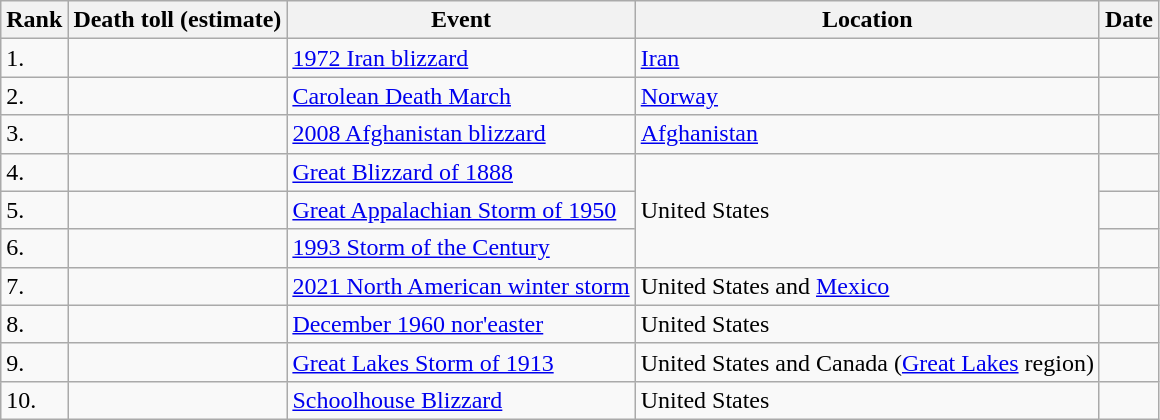<table class="sortable wikitable" style="font-size:100%">
<tr>
<th>Rank</th>
<th>Death toll (estimate)</th>
<th>Event</th>
<th>Location</th>
<th>Date</th>
</tr>
<tr>
<td>1.</td>
<td></td>
<td><a href='#'>1972 Iran blizzard</a></td>
<td><a href='#'>Iran</a></td>
<td></td>
</tr>
<tr>
<td>2.</td>
<td></td>
<td><a href='#'>Carolean Death March</a></td>
<td><a href='#'>Norway</a></td>
<td></td>
</tr>
<tr>
<td>3.</td>
<td></td>
<td><a href='#'>2008 Afghanistan blizzard</a></td>
<td><a href='#'>Afghanistan</a></td>
<td></td>
</tr>
<tr>
<td>4.</td>
<td></td>
<td><a href='#'>Great Blizzard of 1888</a></td>
<td rowspan="3">United States</td>
<td></td>
</tr>
<tr>
<td>5.</td>
<td></td>
<td><a href='#'>Great Appalachian Storm of 1950</a></td>
<td></td>
</tr>
<tr>
<td>6.</td>
<td></td>
<td><a href='#'>1993 Storm of the Century</a></td>
<td></td>
</tr>
<tr>
<td>7.</td>
<td></td>
<td><a href='#'>2021 North American winter storm</a></td>
<td>United States and <a href='#'>Mexico</a></td>
<td></td>
</tr>
<tr>
<td>8.</td>
<td></td>
<td><a href='#'>December 1960 nor'easter</a></td>
<td>United States</td>
<td></td>
</tr>
<tr>
<td>9.</td>
<td></td>
<td><a href='#'>Great Lakes Storm of 1913</a></td>
<td>United States and Canada (<a href='#'>Great Lakes</a> region)</td>
<td></td>
</tr>
<tr>
<td>10.</td>
<td></td>
<td><a href='#'>Schoolhouse Blizzard</a></td>
<td>United States</td>
<td></td>
</tr>
</table>
